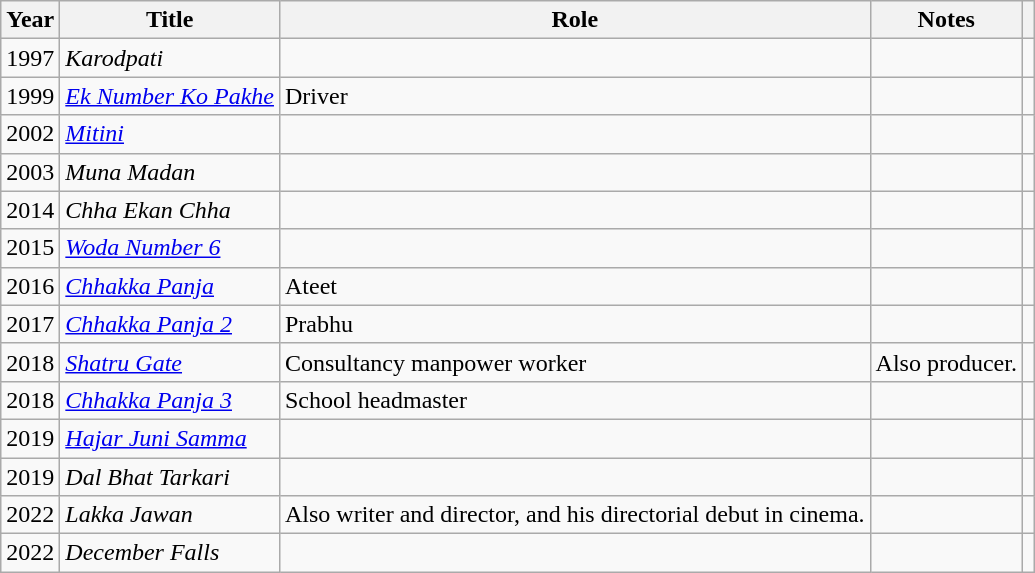<table class="wikitable sortable plainrowheaders">
<tr>
<th>Year</th>
<th>Title</th>
<th>Role</th>
<th>Notes</th>
<th class="unsortable"></th>
</tr>
<tr>
<td>1997</td>
<td><em>Karodpati</em></td>
<td></td>
<td></td>
<td></td>
</tr>
<tr>
<td>1999</td>
<td><em><a href='#'>Ek Number Ko Pakhe</a></em></td>
<td>Driver</td>
<td></td>
<td></td>
</tr>
<tr>
<td>2002</td>
<td><em><a href='#'>Mitini</a></em></td>
<td></td>
<td></td>
<td></td>
</tr>
<tr>
<td>2003</td>
<td><em>Muna Madan</em></td>
<td></td>
<td></td>
<td></td>
</tr>
<tr>
<td>2014</td>
<td><em>Chha Ekan Chha</em></td>
<td></td>
<td></td>
<td></td>
</tr>
<tr>
<td>2015</td>
<td><em><a href='#'>Woda Number 6</a></em></td>
<td></td>
<td></td>
<td></td>
</tr>
<tr>
<td>2016</td>
<td><em><a href='#'>Chhakka Panja</a></em></td>
<td>Ateet</td>
<td></td>
<td></td>
</tr>
<tr>
<td>2017</td>
<td><em><a href='#'>Chhakka Panja 2</a></em></td>
<td>Prabhu</td>
<td></td>
<td></td>
</tr>
<tr>
<td>2018</td>
<td><em><a href='#'>Shatru Gate</a></em></td>
<td>Consultancy manpower worker</td>
<td>Also producer.</td>
<td></td>
</tr>
<tr>
<td>2018</td>
<td><em><a href='#'>Chhakka Panja 3</a></em></td>
<td>School headmaster</td>
<td></td>
<td></td>
</tr>
<tr>
<td>2019</td>
<td><em><a href='#'>Hajar Juni Samma</a></em></td>
<td></td>
<td></td>
<td></td>
</tr>
<tr>
<td>2019</td>
<td><em>Dal Bhat Tarkari</em></td>
<td></td>
<td></td>
<td></td>
</tr>
<tr>
<td>2022</td>
<td><em>Lakka Jawan</em></td>
<td>Also writer and director, and his directorial debut in cinema.</td>
<td></td>
<td></td>
</tr>
<tr>
<td>2022</td>
<td><em>December Falls</em></td>
<td></td>
<td></td>
<td></td>
</tr>
</table>
